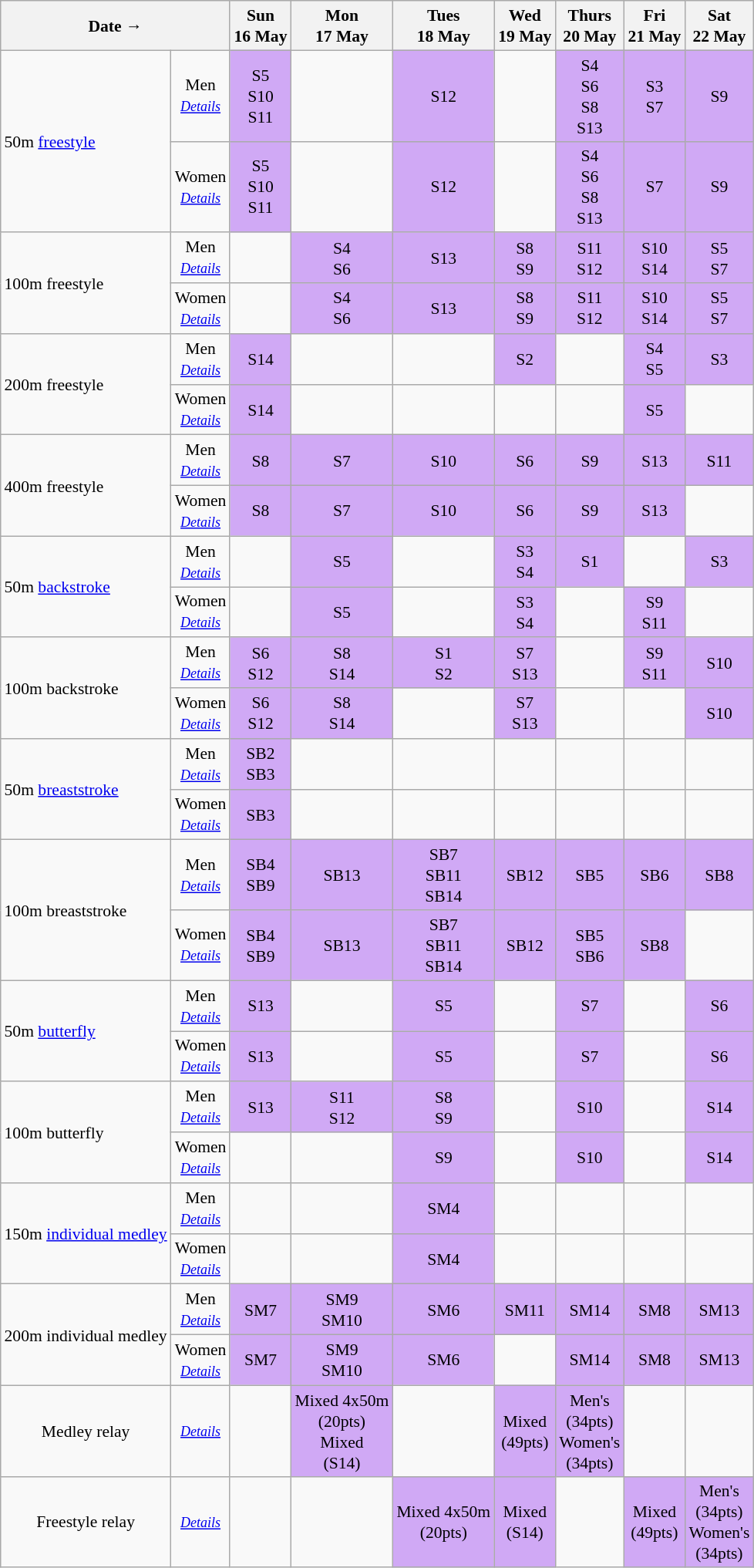<table class="wikitable" style="margin:0.5em auto; font-size:90%; line-height:1.25em;">
<tr align="center">
<th colspan="2">Date →</th>
<th>Sun<br>16 May</th>
<th>Mon<br>17 May</th>
<th>Tues<br>18 May</th>
<th>Wed<br>19 May</th>
<th>Thurs<br>20 May</th>
<th>Fri<br>21 May</th>
<th>Sat<br>22 May</th>
</tr>
<tr align="center">
<td align="left" rowspan="2">50m <a href='#'>freestyle</a></td>
<td>Men<br><small><em><a href='#'>Details</a></em></small></td>
<td bgcolor="#D0A9F5">S5<br>S10<br>S11</td>
<td></td>
<td bgcolor="#D0A9F5">S12</td>
<td></td>
<td bgcolor="#D0A9F5">S4<br>S6<br>S8<br>S13</td>
<td bgcolor="#D0A9F5">S3<br>S7</td>
<td bgcolor="#D0A9F5">S9</td>
</tr>
<tr align="center">
<td>Women <br><small><em><a href='#'>Details</a></em></small></td>
<td bgcolor="#D0A9F5">S5<br>S10<br>S11</td>
<td></td>
<td bgcolor="#D0A9F5">S12</td>
<td></td>
<td bgcolor="#D0A9F5">S4<br>S6<br>S8<br>S13</td>
<td bgcolor="#D0A9F5">S7</td>
<td bgcolor="#D0A9F5">S9</td>
</tr>
<tr align="center">
<td align="left" rowspan="2">100m freestyle</td>
<td>Men<br><small><em><a href='#'>Details</a></em></small></td>
<td></td>
<td bgcolor="#D0A9F5">S4<br>S6</td>
<td bgcolor="#D0A9F5">S13</td>
<td bgcolor="#D0A9F5">S8<br>S9</td>
<td bgcolor="#D0A9F5">S11<br>S12</td>
<td bgcolor="#D0A9F5">S10<br>S14</td>
<td bgcolor="#D0A9F5">S5<br>S7</td>
</tr>
<tr align="center">
<td>Women <br><small><em><a href='#'>Details</a></em></small></td>
<td></td>
<td bgcolor="#D0A9F5">S4<br>S6</td>
<td bgcolor="#D0A9F5">S13</td>
<td bgcolor="#D0A9F5">S8<br>S9</td>
<td bgcolor="#D0A9F5">S11<br>S12</td>
<td bgcolor="#D0A9F5">S10<br>S14</td>
<td bgcolor="#D0A9F5">S5<br>S7</td>
</tr>
<tr align="center">
<td align="left" rowspan="2">200m freestyle</td>
<td>Men<br><small><em><a href='#'>Details</a></em></small></td>
<td bgcolor="#D0A9F5">S14</td>
<td></td>
<td></td>
<td bgcolor="#D0A9F5">S2</td>
<td></td>
<td bgcolor="#D0A9F5">S4<br>S5</td>
<td bgcolor="#D0A9F5">S3</td>
</tr>
<tr align="center">
<td>Women <br><small><em><a href='#'>Details</a></em></small></td>
<td bgcolor="#D0A9F5">S14</td>
<td></td>
<td></td>
<td></td>
<td></td>
<td bgcolor="#D0A9F5">S5</td>
<td></td>
</tr>
<tr align="center">
<td align="left" rowspan="2">400m freestyle</td>
<td>Men<br><small><em><a href='#'>Details</a></em></small></td>
<td bgcolor="#D0A9F5">S8</td>
<td bgcolor="#D0A9F5">S7</td>
<td bgcolor="#D0A9F5">S10</td>
<td bgcolor="#D0A9F5">S6</td>
<td bgcolor="#D0A9F5">S9</td>
<td bgcolor="#D0A9F5">S13</td>
<td bgcolor="#D0A9F5">S11</td>
</tr>
<tr align="center">
<td>Women <br><small><em><a href='#'>Details</a></em></small></td>
<td bgcolor="#D0A9F5">S8</td>
<td bgcolor="#D0A9F5">S7</td>
<td bgcolor="#D0A9F5">S10</td>
<td bgcolor="#D0A9F5">S6</td>
<td bgcolor="#D0A9F5">S9</td>
<td bgcolor="#D0A9F5">S13</td>
<td></td>
</tr>
<tr align="center">
<td align="left" rowspan="2">50m <a href='#'>backstroke</a></td>
<td>Men<br><small><em><a href='#'>Details</a></em></small></td>
<td></td>
<td bgcolor="#D0A9F5">S5</td>
<td></td>
<td bgcolor="#D0A9F5">S3<br>S4</td>
<td bgcolor="#D0A9F5">S1</td>
<td></td>
<td bgcolor="#D0A9F5">S3</td>
</tr>
<tr align="center">
<td>Women <br><small><em><a href='#'>Details</a></em></small></td>
<td></td>
<td bgcolor="#D0A9F5">S5</td>
<td></td>
<td bgcolor="#D0A9F5">S3<br>S4</td>
<td></td>
<td bgcolor="#D0A9F5">S9<br>S11</td>
<td></td>
</tr>
<tr align="center">
<td align="left" rowspan="2">100m backstroke</td>
<td>Men<br><small><em><a href='#'>Details</a></em></small></td>
<td bgcolor="#D0A9F5">S6<br>S12</td>
<td bgcolor="#D0A9F5">S8<br>S14</td>
<td bgcolor="#D0A9F5">S1<br>S2</td>
<td bgcolor="#D0A9F5">S7<br>S13</td>
<td></td>
<td bgcolor="#D0A9F5">S9<br>S11</td>
<td bgcolor="#D0A9F5">S10</td>
</tr>
<tr align="center">
<td>Women <br><small><em><a href='#'>Details</a></em></small></td>
<td bgcolor="#D0A9F5">S6<br>S12</td>
<td bgcolor="#D0A9F5">S8<br>S14</td>
<td></td>
<td bgcolor="#D0A9F5">S7<br>S13</td>
<td></td>
<td></td>
<td bgcolor="#D0A9F5">S10</td>
</tr>
<tr align="center">
<td align="left" rowspan="2">50m <a href='#'>breaststroke</a></td>
<td>Men<br><small><em><a href='#'>Details</a></em></small></td>
<td bgcolor="#D0A9F5">SB2<br>SB3</td>
<td></td>
<td></td>
<td></td>
<td></td>
<td></td>
<td></td>
</tr>
<tr align="center">
<td>Women <br><small><em><a href='#'>Details</a></em></small></td>
<td bgcolor="#D0A9F5">SB3</td>
<td></td>
<td></td>
<td></td>
<td></td>
<td></td>
<td></td>
</tr>
<tr align="center">
<td align="left" rowspan="2">100m breaststroke</td>
<td>Men<br><small><em><a href='#'>Details</a></em></small></td>
<td bgcolor="#D0A9F5">SB4<br>SB9</td>
<td bgcolor="#D0A9F5">SB13</td>
<td bgcolor="#D0A9F5">SB7<br>SB11<br>SB14</td>
<td bgcolor="#D0A9F5">SB12</td>
<td bgcolor="#D0A9F5">SB5</td>
<td bgcolor="#D0A9F5">SB6</td>
<td bgcolor="#D0A9F5">SB8</td>
</tr>
<tr align="center">
<td>Women <br><small><em><a href='#'>Details</a></em></small></td>
<td bgcolor="#D0A9F5">SB4<br>SB9</td>
<td bgcolor="#D0A9F5">SB13</td>
<td bgcolor="#D0A9F5">SB7<br>SB11<br>SB14</td>
<td bgcolor="#D0A9F5">SB12</td>
<td bgcolor="#D0A9F5">SB5<br>SB6</td>
<td bgcolor="#D0A9F5">SB8</td>
<td></td>
</tr>
<tr align="center">
<td align="left" rowspan="2">50m <a href='#'>butterfly</a></td>
<td>Men<br><small><em><a href='#'>Details</a></em></small></td>
<td bgcolor="#D0A9F5">S13</td>
<td></td>
<td bgcolor="#D0A9F5">S5</td>
<td></td>
<td bgcolor="#D0A9F5">S7</td>
<td></td>
<td bgcolor="#D0A9F5">S6</td>
</tr>
<tr align="center">
<td>Women <br><small><em><a href='#'>Details</a></em></small></td>
<td bgcolor="#D0A9F5">S13</td>
<td></td>
<td bgcolor="#D0A9F5">S5</td>
<td></td>
<td bgcolor="#D0A9F5">S7</td>
<td></td>
<td bgcolor="#D0A9F5">S6</td>
</tr>
<tr align="center">
<td align="left" rowspan="2">100m butterfly</td>
<td>Men<br><small><em><a href='#'>Details</a></em></small></td>
<td bgcolor="#D0A9F5">S13</td>
<td bgcolor="#D0A9F5">S11<br>S12</td>
<td bgcolor="#D0A9F5">S8<br>S9</td>
<td></td>
<td bgcolor="#D0A9F5">S10</td>
<td></td>
<td bgcolor="#D0A9F5">S14</td>
</tr>
<tr align="center">
<td>Women <br><small><em><a href='#'>Details</a></em></small></td>
<td></td>
<td></td>
<td bgcolor="#D0A9F5">S9</td>
<td></td>
<td bgcolor="#D0A9F5">S10</td>
<td></td>
<td bgcolor="#D0A9F5">S14</td>
</tr>
<tr align="center">
<td align="left" rowspan="2">150m <a href='#'>individual medley</a></td>
<td>Men<br><small><em><a href='#'>Details</a></em></small></td>
<td></td>
<td></td>
<td bgcolor="#D0A9F5">SM4</td>
<td></td>
<td></td>
<td></td>
<td></td>
</tr>
<tr align="center">
<td>Women <br><small><em><a href='#'>Details</a></em></small></td>
<td></td>
<td></td>
<td bgcolor="#D0A9F5">SM4</td>
<td></td>
<td></td>
<td></td>
<td></td>
</tr>
<tr align="center">
<td align="left" rowspan="2">200m individual medley</td>
<td>Men<br><small><em><a href='#'>Details</a></em></small></td>
<td bgcolor="#D0A9F5">SM7</td>
<td bgcolor="#D0A9F5">SM9<br>SM10</td>
<td bgcolor="#D0A9F5">SM6</td>
<td bgcolor="#D0A9F5">SM11</td>
<td bgcolor="#D0A9F5">SM14</td>
<td bgcolor="#D0A9F5">SM8</td>
<td bgcolor="#D0A9F5">SM13</td>
</tr>
<tr align="center">
<td>Women <br><small><em><a href='#'>Details</a></em></small></td>
<td bgcolor="#D0A9F5">SM7</td>
<td bgcolor="#D0A9F5">SM9<br>SM10</td>
<td bgcolor="#D0A9F5">SM6</td>
<td></td>
<td bgcolor="#D0A9F5">SM14</td>
<td bgcolor="#D0A9F5">SM8</td>
<td bgcolor="#D0A9F5">SM13</td>
</tr>
<tr align="center">
<td>Medley relay</td>
<td><small><em><a href='#'>Details</a></em></small></td>
<td></td>
<td bgcolor="#D0A9F5">Mixed 4x50m <br>(20pts)<br>Mixed <br>(S14)</td>
<td></td>
<td bgcolor="#D0A9F5">Mixed <br>(49pts)</td>
<td bgcolor="#D0A9F5">Men's <br>(34pts)<br>Women's <br>(34pts)</td>
<td></td>
<td></td>
</tr>
<tr align="center">
<td>Freestyle relay</td>
<td><small><em><a href='#'>Details</a></em></small></td>
<td></td>
<td></td>
<td bgcolor="#D0A9F5">Mixed 4x50m<br>(20pts)</td>
<td bgcolor="#D0A9F5">Mixed <br>(S14)</td>
<td></td>
<td bgcolor="#D0A9F5">Mixed <br>(49pts)</td>
<td bgcolor="#D0A9F5">Men's <br>(34pts)<br>Women's <br>(34pts)</td>
</tr>
</table>
